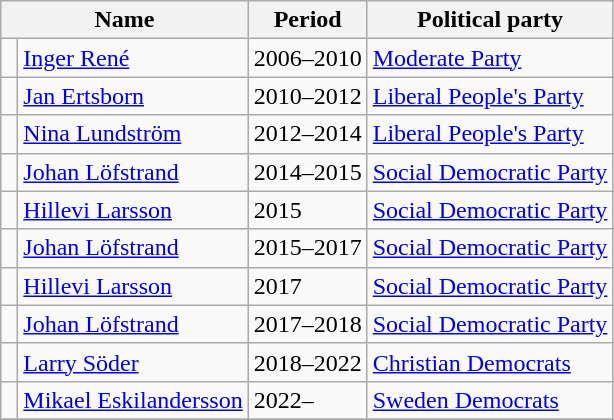<table class="wikitable">
<tr>
<th colspan="2">Name</th>
<th>Period</th>
<th>Political party</th>
</tr>
<tr>
<td bgcolor=> </td>
<td><a href='#'>Inger René</a></td>
<td>2006–2010</td>
<td><a href='#'>Moderate Party</a></td>
</tr>
<tr>
<td bgcolor=> </td>
<td><a href='#'>Jan Ertsborn</a></td>
<td>2010–2012</td>
<td><a href='#'>Liberal People's Party</a></td>
</tr>
<tr>
<td bgcolor=> </td>
<td><a href='#'>Nina Lundström</a></td>
<td>2012–2014</td>
<td><a href='#'>Liberal People's Party</a></td>
</tr>
<tr>
<td bgcolor=> </td>
<td><a href='#'>Johan Löfstrand</a></td>
<td>2014–2015</td>
<td><a href='#'>Social Democratic Party</a></td>
</tr>
<tr>
<td bgcolor=> </td>
<td><a href='#'>Hillevi Larsson</a></td>
<td>2015</td>
<td><a href='#'>Social Democratic Party</a></td>
</tr>
<tr>
<td bgcolor=> </td>
<td><a href='#'>Johan Löfstrand</a></td>
<td>2015–2017</td>
<td><a href='#'>Social Democratic Party</a></td>
</tr>
<tr>
<td bgcolor=> </td>
<td><a href='#'>Hillevi Larsson</a></td>
<td>2017</td>
<td><a href='#'>Social Democratic Party</a></td>
</tr>
<tr>
<td bgcolor=> </td>
<td><a href='#'>Johan Löfstrand</a></td>
<td>2017–2018</td>
<td><a href='#'>Social Democratic Party</a></td>
</tr>
<tr>
<td bgcolor=> </td>
<td><a href='#'>Larry Söder</a></td>
<td>2018–2022</td>
<td><a href='#'>Christian Democrats</a></td>
</tr>
<tr>
<td bgcolor=> </td>
<td><a href='#'>Mikael Eskilandersson</a></td>
<td>2022–</td>
<td><a href='#'>Sweden Democrats</a></td>
</tr>
<tr>
</tr>
</table>
